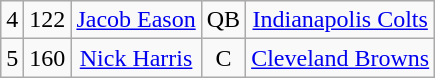<table class="wikitable" style="text-align:center">
<tr>
<td>4</td>
<td>122</td>
<td><a href='#'>Jacob Eason</a></td>
<td>QB</td>
<td><a href='#'>Indianapolis Colts</a></td>
</tr>
<tr>
<td>5</td>
<td>160</td>
<td><a href='#'>Nick Harris</a></td>
<td>C</td>
<td><a href='#'>Cleveland Browns</a></td>
</tr>
</table>
